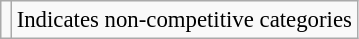<table class="wikitable" style="font-size:95%;">
<tr>
<td></td>
<td>Indicates non-competitive categories</td>
</tr>
</table>
